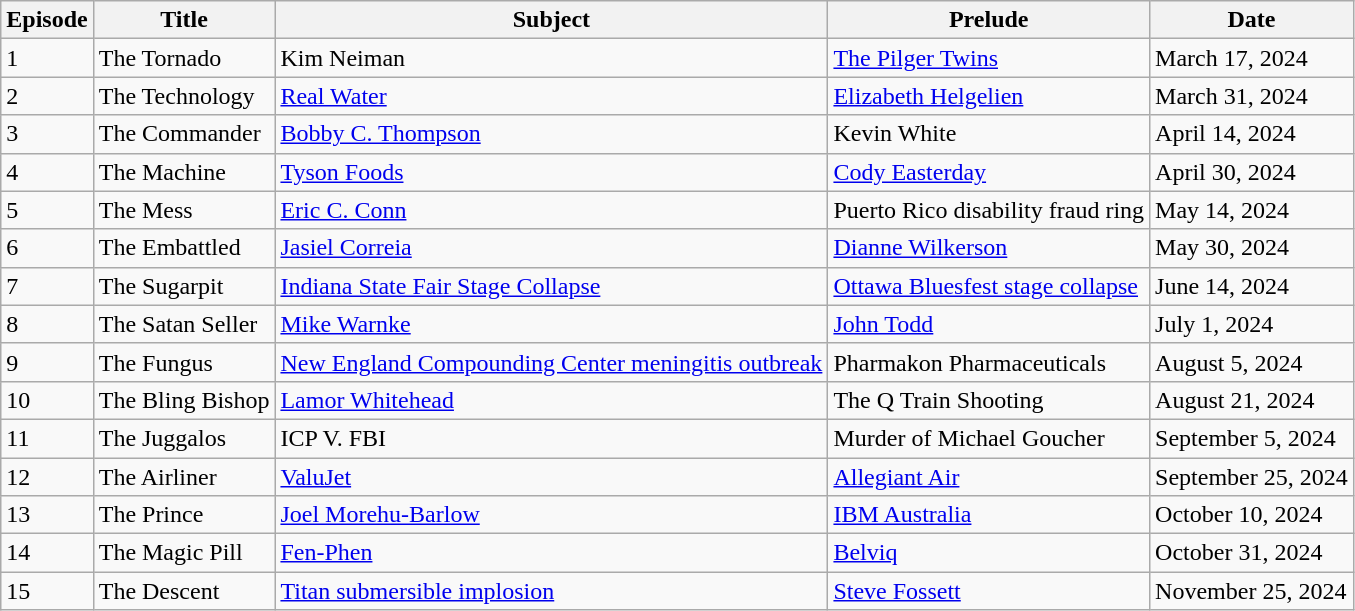<table class="wikitable">
<tr>
<th>Episode</th>
<th>Title</th>
<th>Subject</th>
<th>Prelude</th>
<th>Date</th>
</tr>
<tr>
<td>1</td>
<td>The Tornado</td>
<td>Kim Neiman</td>
<td><a href='#'>The Pilger Twins</a></td>
<td>March 17, 2024</td>
</tr>
<tr>
<td>2</td>
<td>The Technology</td>
<td><a href='#'>Real Water</a></td>
<td><a href='#'>Elizabeth Helgelien</a></td>
<td>March 31, 2024</td>
</tr>
<tr>
<td>3</td>
<td>The Commander</td>
<td><a href='#'>Bobby C. Thompson</a></td>
<td>Kevin White</td>
<td>April 14, 2024</td>
</tr>
<tr>
<td>4</td>
<td>The Machine</td>
<td><a href='#'>Tyson Foods</a></td>
<td><a href='#'>Cody Easterday</a></td>
<td>April 30, 2024</td>
</tr>
<tr>
<td>5</td>
<td>The Mess</td>
<td><a href='#'>Eric C. Conn</a></td>
<td>Puerto Rico disability fraud ring</td>
<td>May 14, 2024</td>
</tr>
<tr>
<td>6</td>
<td>The Embattled</td>
<td><a href='#'>Jasiel Correia</a></td>
<td><a href='#'>Dianne Wilkerson</a></td>
<td>May 30, 2024</td>
</tr>
<tr>
<td>7</td>
<td>The Sugarpit</td>
<td><a href='#'>Indiana State Fair Stage Collapse</a></td>
<td><a href='#'>Ottawa Bluesfest stage collapse</a></td>
<td>June 14, 2024</td>
</tr>
<tr>
<td>8</td>
<td>The Satan Seller</td>
<td><a href='#'>Mike Warnke</a></td>
<td><a href='#'>John Todd</a></td>
<td>July 1, 2024</td>
</tr>
<tr>
<td>9</td>
<td>The Fungus</td>
<td><a href='#'>New England Compounding Center meningitis outbreak</a></td>
<td>Pharmakon Pharmaceuticals</td>
<td>August 5, 2024</td>
</tr>
<tr>
<td>10</td>
<td>The Bling Bishop</td>
<td><a href='#'>Lamor Whitehead</a></td>
<td>The Q Train Shooting</td>
<td>August 21, 2024</td>
</tr>
<tr>
<td>11</td>
<td>The Juggalos</td>
<td>ICP V. FBI</td>
<td>Murder of Michael Goucher</td>
<td>September 5, 2024</td>
</tr>
<tr>
<td>12</td>
<td>The Airliner</td>
<td><a href='#'>ValuJet</a></td>
<td><a href='#'>Allegiant Air</a></td>
<td>September 25, 2024</td>
</tr>
<tr>
<td>13</td>
<td>The Prince</td>
<td><a href='#'>Joel Morehu-Barlow</a></td>
<td><a href='#'>IBM Australia</a></td>
<td>October 10, 2024</td>
</tr>
<tr>
<td>14</td>
<td>The Magic Pill</td>
<td><a href='#'>Fen-Phen</a></td>
<td><a href='#'>Belviq</a></td>
<td>October 31, 2024</td>
</tr>
<tr>
<td>15</td>
<td>The Descent</td>
<td><a href='#'>Titan submersible implosion</a></td>
<td><a href='#'>Steve Fossett</a></td>
<td>November 25, 2024</td>
</tr>
</table>
